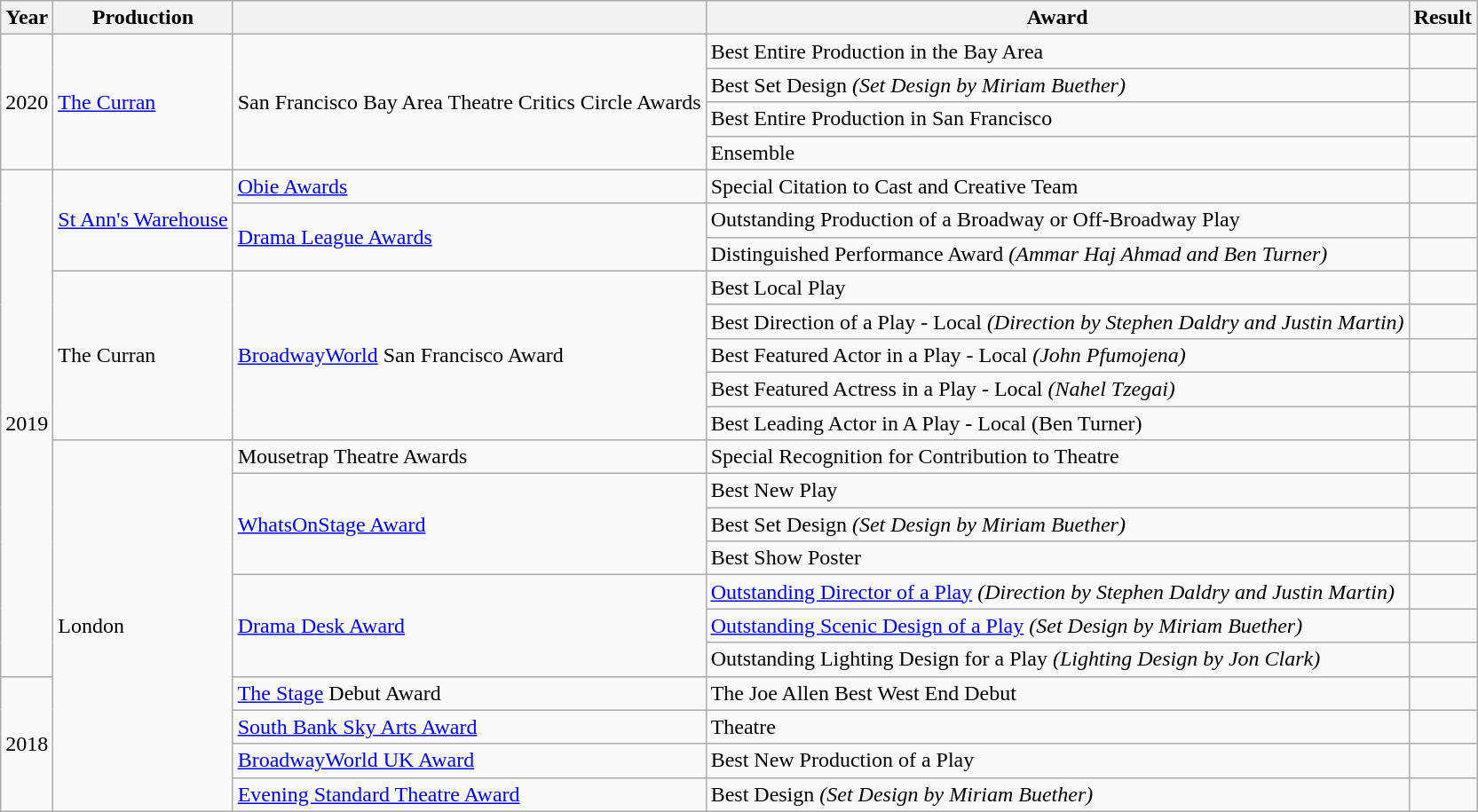<table class="wikitable">
<tr>
<th>Year</th>
<th>Production</th>
<th></th>
<th>Award</th>
<th>Result</th>
</tr>
<tr>
<td rowspan="4">2020</td>
<td rowspan="4"><a href='#'>The Curran</a></td>
<td rowspan="4">San Francisco Bay Area Theatre Critics Circle Awards </td>
<td>Best Entire Production in the Bay Area</td>
<td></td>
</tr>
<tr>
<td>Best Set Design <em>(Set Design by Miriam Buether)</em></td>
<td></td>
</tr>
<tr>
<td>Best Entire Production in San Francisco</td>
<td></td>
</tr>
<tr>
<td>Ensemble</td>
<td></td>
</tr>
<tr>
<td rowspan="15">2019</td>
<td rowspan="3"><a href='#'>St Ann's Warehouse</a></td>
<td><a href='#'>Obie Awards</a></td>
<td>Special Citation to Cast and Creative Team</td>
<td></td>
</tr>
<tr>
<td rowspan="2"><a href='#'>Drama League Awards</a></td>
<td>Outstanding Production of a Broadway or Off-Broadway Play</td>
<td></td>
</tr>
<tr>
<td>Distinguished Performance Award <em>(Ammar Haj Ahmad and Ben Turner)</em></td>
<td></td>
</tr>
<tr>
<td rowspan="5">The Curran</td>
<td rowspan="5"><a href='#'>BroadwayWorld</a> San Francisco Award</td>
<td>Best Local Play</td>
<td></td>
</tr>
<tr>
<td>Best Direction of a Play - Local <em>(Direction by Stephen Daldry and Justin Martin)</em></td>
<td></td>
</tr>
<tr>
<td>Best Featured Actor in a Play - Local <em>(John Pfumojena)</em></td>
<td></td>
</tr>
<tr>
<td>Best Featured Actress in a Play - Local <em>(Nahel Tzegai)</em></td>
<td></td>
</tr>
<tr>
<td>Best Leading Actor in A Play - Local (Ben Turner)</td>
<td></td>
</tr>
<tr>
<td rowspan="11">London</td>
<td>Mousetrap Theatre Awards </td>
<td>Special Recognition for Contribution to Theatre</td>
<td></td>
</tr>
<tr>
<td rowspan="3"><a href='#'>WhatsOnStage Award</a></td>
<td>Best New Play</td>
<td></td>
</tr>
<tr>
<td>Best Set Design <em>(Set Design by Miriam Buether)</em></td>
<td></td>
</tr>
<tr>
<td>Best Show Poster</td>
<td></td>
</tr>
<tr>
<td rowspan="3"><a href='#'>Drama Desk Award</a></td>
<td><a href='#'>Outstanding Director of a Play</a> <em>(Direction by Stephen Daldry and Justin Martin)</em></td>
<td></td>
</tr>
<tr>
<td><a href='#'>Outstanding Scenic Design of a Play</a> <em>(Set Design by Miriam Buether)</em></td>
<td></td>
</tr>
<tr>
<td>Outstanding Lighting Design for a Play <em>(Lighting Design by Jon Clark)</em></td>
<td></td>
</tr>
<tr>
<td rowspan="4">2018</td>
<td><a href='#'>The Stage</a> Debut Award</td>
<td>The Joe Allen Best West End Debut</td>
<td></td>
</tr>
<tr>
<td><a href='#'>South Bank Sky Arts Award</a></td>
<td>Theatre</td>
<td></td>
</tr>
<tr>
<td><a href='#'>BroadwayWorld UK Award</a></td>
<td>Best New Production of a Play</td>
<td></td>
</tr>
<tr>
<td><a href='#'>Evening Standard Theatre Award</a></td>
<td>Best Design <em>(Set Design by Miriam Buether)</em></td>
<td></td>
</tr>
</table>
